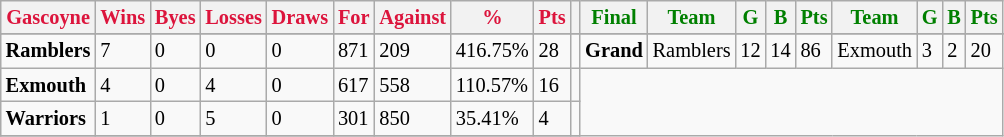<table style="font-size: 85%; text-align: left;" class="wikitable">
<tr>
<th style="color:crimson">Gascoyne</th>
<th style="color:crimson">Wins</th>
<th style="color:crimson">Byes</th>
<th style="color:crimson">Losses</th>
<th style="color:crimson">Draws</th>
<th style="color:crimson">For</th>
<th style="color:crimson">Against</th>
<th style="color:crimson">%</th>
<th style="color:crimson">Pts</th>
<th></th>
<th style="color:green">Final</th>
<th style="color:green">Team</th>
<th style="color:green">G</th>
<th style="color:green">B</th>
<th style="color:green">Pts</th>
<th style="color:green">Team</th>
<th style="color:green">G</th>
<th style="color:green">B</th>
<th style="color:green">Pts</th>
</tr>
<tr>
</tr>
<tr>
</tr>
<tr>
<td><strong>	Ramblers	</strong></td>
<td>7</td>
<td>0</td>
<td>0</td>
<td>0</td>
<td>871</td>
<td>209</td>
<td>416.75%</td>
<td>28</td>
<td></td>
<td><strong>Grand</strong></td>
<td>Ramblers</td>
<td>12</td>
<td>14</td>
<td>86</td>
<td>Exmouth</td>
<td>3</td>
<td>2</td>
<td>20</td>
</tr>
<tr>
<td><strong>	Exmouth	</strong></td>
<td>4</td>
<td>0</td>
<td>4</td>
<td>0</td>
<td>617</td>
<td>558</td>
<td>110.57%</td>
<td>16</td>
<td></td>
</tr>
<tr>
<td><strong>	Warriors	</strong></td>
<td>1</td>
<td>0</td>
<td>5</td>
<td>0</td>
<td>301</td>
<td>850</td>
<td>35.41%</td>
<td>4</td>
<td></td>
</tr>
<tr>
</tr>
</table>
